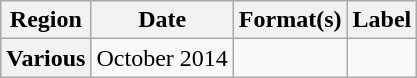<table class="wikitable plainrowheaders">
<tr>
<th scope="col">Region</th>
<th scope="col">Date</th>
<th scope="col">Format(s)</th>
<th scope="col">Label</th>
</tr>
<tr>
<th scope="row">Various</th>
<td>October 2014</td>
<td></td>
<td></td>
</tr>
</table>
